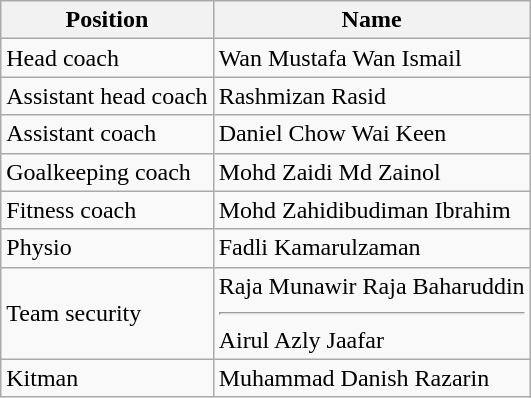<table class="wikitable">
<tr>
<th>Position</th>
<th>Name</th>
</tr>
<tr>
<td>Head coach</td>
<td> Wan Mustafa Wan Ismail</td>
</tr>
<tr>
<td>Assistant head coach</td>
<td> Rashmizan Rasid</td>
</tr>
<tr>
<td>Assistant coach</td>
<td> Daniel Chow Wai Keen</td>
</tr>
<tr>
<td>Goalkeeping coach</td>
<td> Mohd Zaidi Md Zainol</td>
</tr>
<tr>
<td>Fitness coach</td>
<td> Mohd Zahidibudiman Ibrahim</td>
</tr>
<tr>
<td>Physio</td>
<td> Fadli Kamarulzaman</td>
</tr>
<tr>
<td>Team security</td>
<td> Raja Munawir Raja Baharuddin <hr>  Airul Azly Jaafar</td>
</tr>
<tr>
<td>Kitman</td>
<td> Muhammad Danish Razarin</td>
</tr>
</table>
